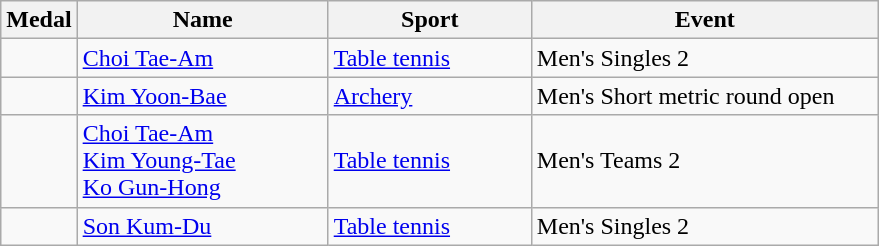<table class="wikitable sortable">
<tr>
<th>Medal</th>
<th style="width:10em">Name</th>
<th style="width:8em">Sport</th>
<th style="width:14em">Event</th>
</tr>
<tr>
<td></td>
<td><a href='#'>Choi Tae-Am</a></td>
<td><a href='#'>Table tennis</a></td>
<td>Men's Singles 2</td>
</tr>
<tr>
<td></td>
<td><a href='#'>Kim Yoon-Bae</a></td>
<td><a href='#'>Archery</a></td>
<td>Men's Short metric round open</td>
</tr>
<tr>
<td></td>
<td><a href='#'>Choi Tae-Am</a><br><a href='#'>Kim Young-Tae</a><br><a href='#'>Ko Gun-Hong</a></td>
<td><a href='#'>Table tennis</a></td>
<td>Men's Teams 2</td>
</tr>
<tr>
<td></td>
<td><a href='#'>Son Kum-Du</a></td>
<td><a href='#'>Table tennis</a></td>
<td>Men's Singles 2</td>
</tr>
</table>
